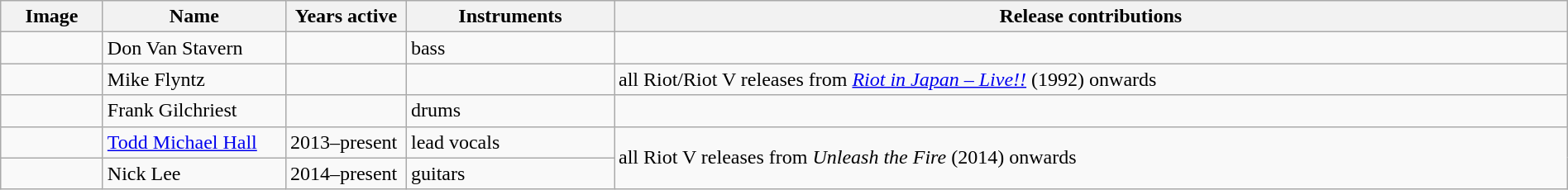<table class="wikitable" border="1" width=100%>
<tr>
<th width="75">Image</th>
<th width="140">Name</th>
<th width="90">Years active</th>
<th width="160">Instruments</th>
<th>Release contributions</th>
</tr>
<tr>
<td></td>
<td>Don Van Stavern</td>
<td></td>
<td>bass</td>
<td></td>
</tr>
<tr>
<td></td>
<td>Mike Flyntz</td>
<td></td>
<td></td>
<td>all Riot/Riot V releases from <em><a href='#'>Riot in Japan – Live!!</a></em> (1992) onwards</td>
</tr>
<tr>
<td></td>
<td>Frank Gilchriest</td>
<td></td>
<td>drums</td>
<td></td>
</tr>
<tr>
<td></td>
<td><a href='#'>Todd Michael Hall</a></td>
<td>2013–present</td>
<td>lead vocals</td>
<td rowspan="2">all Riot V releases from <em>Unleash the Fire</em> (2014) onwards</td>
</tr>
<tr>
<td></td>
<td>Nick Lee</td>
<td>2014–present</td>
<td>guitars</td>
</tr>
</table>
